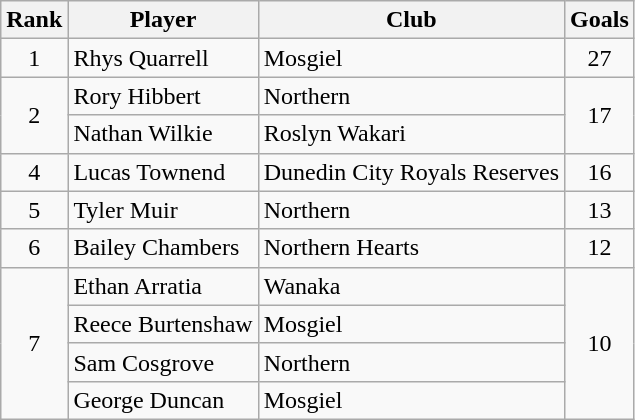<table class="wikitable" style="text-align:center">
<tr>
<th>Rank</th>
<th>Player</th>
<th>Club</th>
<th>Goals</th>
</tr>
<tr>
<td>1</td>
<td align=left>Rhys Quarrell</td>
<td align=left>Mosgiel</td>
<td>27</td>
</tr>
<tr>
<td rowspan="2">2</td>
<td align=left>Rory Hibbert</td>
<td align=left>Northern</td>
<td rowspan="2">17</td>
</tr>
<tr>
<td align=left>Nathan Wilkie</td>
<td align=left>Roslyn Wakari</td>
</tr>
<tr>
<td>4</td>
<td align=left>Lucas Townend</td>
<td align=left>Dunedin City Royals Reserves</td>
<td>16</td>
</tr>
<tr>
<td>5</td>
<td align=left>Tyler Muir</td>
<td align=left>Northern</td>
<td>13</td>
</tr>
<tr>
<td>6</td>
<td align=left>Bailey Chambers</td>
<td align=left>Northern Hearts</td>
<td>12</td>
</tr>
<tr>
<td rowspan="4">7</td>
<td align=left>Ethan Arratia</td>
<td align=left>Wanaka</td>
<td rowspan="4">10</td>
</tr>
<tr>
<td align=left>Reece Burtenshaw</td>
<td align=left>Mosgiel</td>
</tr>
<tr>
<td align=left>Sam Cosgrove</td>
<td align=left>Northern</td>
</tr>
<tr>
<td align=left>George Duncan</td>
<td align=left>Mosgiel</td>
</tr>
</table>
